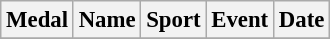<table class="wikitable sortable" style="font-size: 95%;">
<tr>
<th>Medal</th>
<th>Name</th>
<th>Sport</th>
<th>Event</th>
<th>Date</th>
</tr>
<tr>
</tr>
</table>
